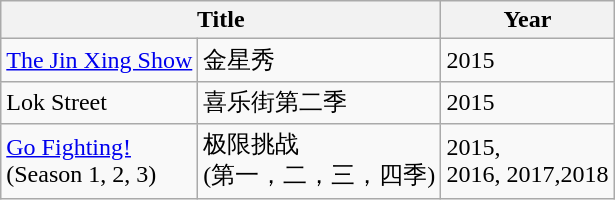<table class="wikitable">
<tr>
<th colspan="2">Title</th>
<th>Year</th>
</tr>
<tr>
<td><a href='#'>The Jin Xing Show</a></td>
<td>金星秀</td>
<td>2015</td>
</tr>
<tr>
<td>Lok Street</td>
<td>喜乐街第二季</td>
<td>2015</td>
</tr>
<tr>
<td><a href='#'>Go Fighting!</a><br>(Season 1, 2, 3)</td>
<td>极限挑战<br>(第一，二，三，四季)</td>
<td>2015,<br>2016,
2017,2018</td>
</tr>
</table>
